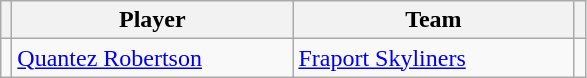<table class="wikitable">
<tr>
<th></th>
<th width=180>Player</th>
<th width=180>Team</th>
<th></th>
</tr>
<tr>
<td></td>
<td> <a href='#'>Quantez Robertson</a></td>
<td> <a href='#'>Fraport Skyliners</a></td>
<td></td>
</tr>
</table>
